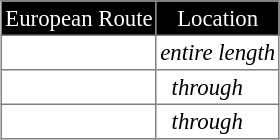<table border=1 cellpadding=2 style="margin-left:1em; margin-bottom: 1em; color: black; border-collapse: collapse; font-size: 95%;">
<tr align="center" bgcolor="000000" style="color: white">
<td>European Route</td>
<td>Location</td>
</tr>
<tr>
<td></td>
<td><em>entire length</em></td>
</tr>
<tr>
<td></td>
<td>  <em>through</em>  </td>
</tr>
<tr>
<td></td>
<td>  <em>through</em>  </td>
</tr>
</table>
